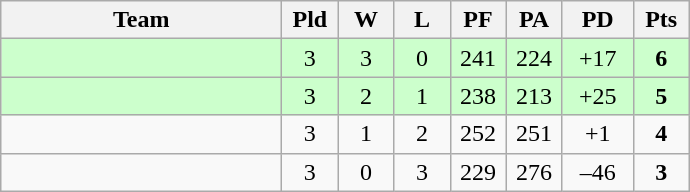<table class=wikitable style="text-align:center">
<tr>
<th width=180>Team</th>
<th width=30>Pld</th>
<th width=30>W</th>
<th width=30>L</th>
<th width=30>PF</th>
<th width=30>PA</th>
<th width=40>PD</th>
<th width=30>Pts</th>
</tr>
<tr bgcolor="#ccffcc">
<td align="left"></td>
<td>3</td>
<td>3</td>
<td>0</td>
<td>241</td>
<td>224</td>
<td>+17</td>
<td><strong>6</strong></td>
</tr>
<tr bgcolor="#ccffcc">
<td align="left"></td>
<td>3</td>
<td>2</td>
<td>1</td>
<td>238</td>
<td>213</td>
<td>+25</td>
<td><strong>5</strong></td>
</tr>
<tr>
<td align="left"></td>
<td>3</td>
<td>1</td>
<td>2</td>
<td>252</td>
<td>251</td>
<td>+1</td>
<td><strong>4</strong></td>
</tr>
<tr>
<td align="left"></td>
<td>3</td>
<td>0</td>
<td>3</td>
<td>229</td>
<td>276</td>
<td>–46</td>
<td><strong>3</strong></td>
</tr>
</table>
